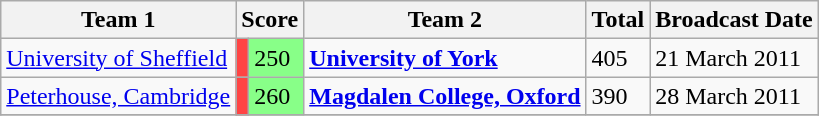<table class="wikitable" border="1">
<tr>
<th>Team 1</th>
<th colspan=2>Score</th>
<th>Team 2</th>
<th>Total</th>
<th>Broadcast Date</th>
</tr>
<tr>
<td><a href='#'>University of Sheffield</a></td>
<td style="background:#ff4444"></td>
<td style="background:#88ff88">250</td>
<td><strong><a href='#'>University of York</a></strong></td>
<td>405</td>
<td>21 March 2011</td>
</tr>
<tr>
<td><a href='#'>Peterhouse, Cambridge</a></td>
<td style="background:#ff4444"></td>
<td style="background:#88ff88">260</td>
<td><strong><a href='#'>Magdalen College, Oxford</a></strong></td>
<td>390</td>
<td>28 March 2011</td>
</tr>
<tr>
</tr>
</table>
